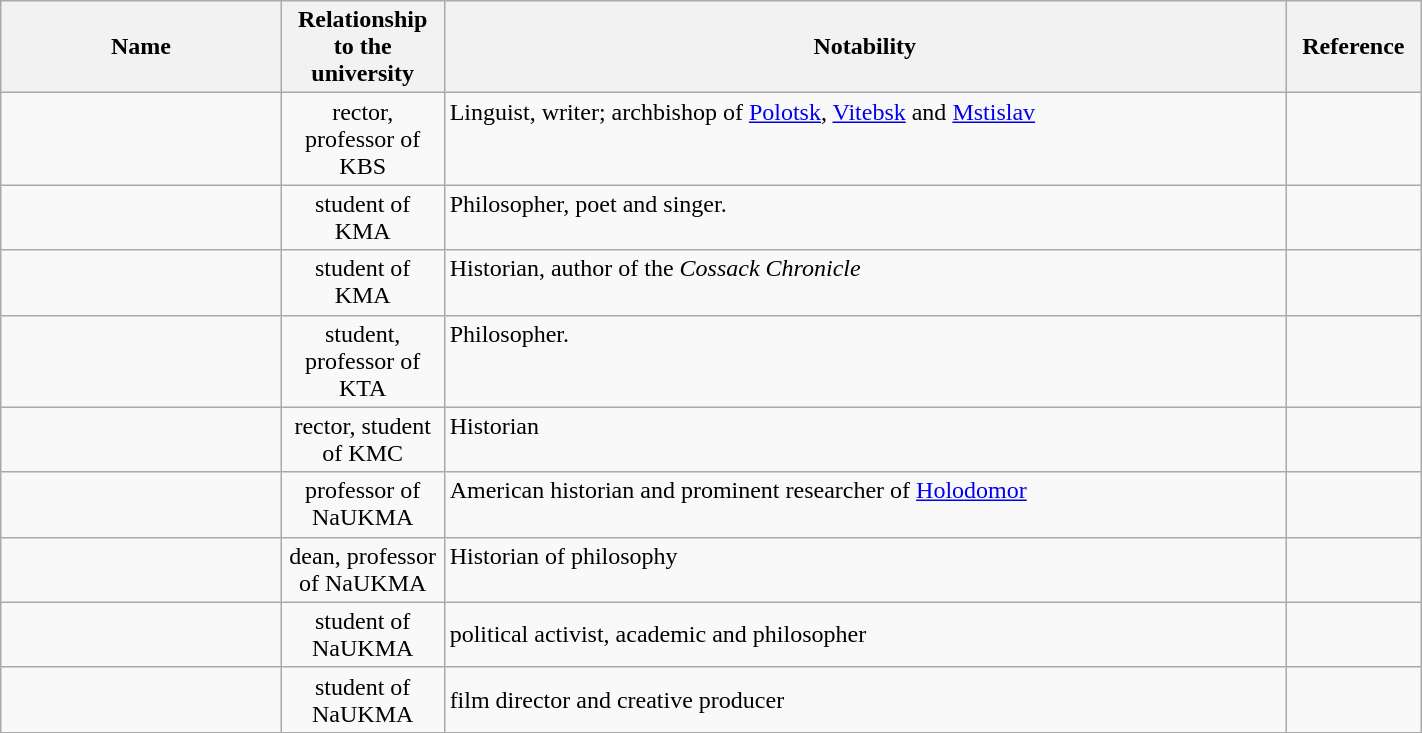<table class="wikitable sortable" style="width:75%">
<tr>
<th width="15%">Name</th>
<th width="5%">Relationship to the university</th>
<th width="45%">Notability</th>
<th width="5%" class="unsortable">Reference</th>
</tr>
<tr valign="top">
<td></td>
<td align="center">rector, professor of KBS</td>
<td>Linguist, writer; archbishop of <a href='#'>Polotsk</a>, <a href='#'>Vitebsk</a> and <a href='#'>Mstislav</a></td>
<td align="center"></td>
</tr>
<tr valign="top">
<td></td>
<td align="center">student of KMA</td>
<td>Philosopher, poet and singer.</td>
<td align="center"></td>
</tr>
<tr valign="top">
<td></td>
<td align="center">student of KMA</td>
<td>Historian, author of the <em>Cossack Chronicle</em></td>
<td align="center"></td>
</tr>
<tr valign="top">
<td></td>
<td align="center">student, professor of KTA</td>
<td>Philosopher.</td>
<td align="center"></td>
</tr>
<tr valign="top">
<td></td>
<td align="center">rector, student of KMC</td>
<td>Historian</td>
<td align="center"></td>
</tr>
<tr valign="top">
<td></td>
<td align="center">professor of NaUKMA</td>
<td>American historian and prominent researcher of <a href='#'>Holodomor</a></td>
<td align="center"></td>
</tr>
<tr valign="top">
<td></td>
<td align="center">dean, professor of NaUKMA</td>
<td>Historian of philosophy</td>
<td align="center"></td>
</tr>
<tr>
<td></td>
<td align="center">student of NaUKMA</td>
<td>political activist, academic and philosopher</td>
<td align="center"></td>
</tr>
<tr>
<td></td>
<td align="center">student of NaUKMA</td>
<td>film director and creative producer</td>
<td align="center"></td>
</tr>
</table>
